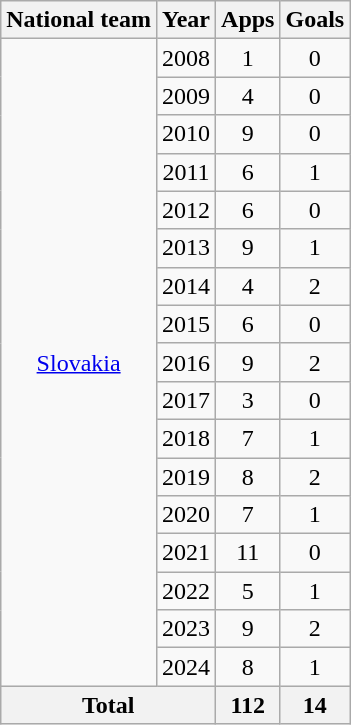<table class="wikitable" style="text-align:center">
<tr>
<th>National team</th>
<th>Year</th>
<th>Apps</th>
<th>Goals</th>
</tr>
<tr>
<td rowspan="17"><a href='#'>Slovakia</a></td>
<td>2008</td>
<td>1</td>
<td>0</td>
</tr>
<tr>
<td>2009</td>
<td>4</td>
<td>0</td>
</tr>
<tr>
<td>2010</td>
<td>9</td>
<td>0</td>
</tr>
<tr>
<td>2011</td>
<td>6</td>
<td>1</td>
</tr>
<tr>
<td>2012</td>
<td>6</td>
<td>0</td>
</tr>
<tr>
<td>2013</td>
<td>9</td>
<td>1</td>
</tr>
<tr>
<td>2014</td>
<td>4</td>
<td>2</td>
</tr>
<tr>
<td>2015</td>
<td>6</td>
<td>0</td>
</tr>
<tr>
<td>2016</td>
<td>9</td>
<td>2</td>
</tr>
<tr>
<td>2017</td>
<td>3</td>
<td>0</td>
</tr>
<tr>
<td>2018</td>
<td>7</td>
<td>1</td>
</tr>
<tr>
<td>2019</td>
<td>8</td>
<td>2</td>
</tr>
<tr>
<td>2020</td>
<td>7</td>
<td>1</td>
</tr>
<tr>
<td>2021</td>
<td>11</td>
<td>0</td>
</tr>
<tr>
<td>2022</td>
<td>5</td>
<td>1</td>
</tr>
<tr>
<td>2023</td>
<td>9</td>
<td>2</td>
</tr>
<tr>
<td>2024</td>
<td>8</td>
<td>1</td>
</tr>
<tr>
<th colspan="2">Total</th>
<th>112</th>
<th>14</th>
</tr>
</table>
